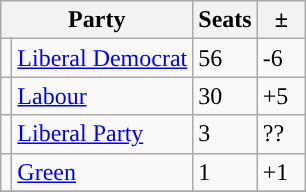<table class="wikitable">
<tr>
<th colspan="2">Party</th>
<th>Seats</th>
<th>  ±  </th>
</tr>
<tr>
<td style="background-color: "></td>
<td><a href='#'>Liberal Democrat</a></td>
<td>56</td>
<td>-6</td>
</tr>
<tr>
<td style="background-color: "></td>
<td><a href='#'>Labour</a></td>
<td>30</td>
<td>+5</td>
</tr>
<tr>
<td style="background-color: "></td>
<td><a href='#'>Liberal Party</a></td>
<td>3</td>
<td>??</td>
</tr>
<tr>
<td style="background-color: "></td>
<td><a href='#'>Green</a></td>
<td>1</td>
<td>+1</td>
</tr>
<tr>
</tr>
</table>
